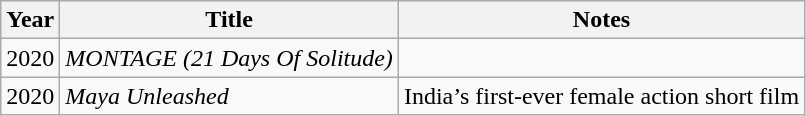<table class="wikitable">
<tr>
<th scope="col">Year</th>
<th scope="col">Title</th>
<th scope="col" lass="unsortable">Notes</th>
</tr>
<tr>
<td>2020</td>
<td><em>MONTAGE (21 Days Of Solitude)</em></td>
<td></td>
</tr>
<tr>
<td>2020</td>
<td><em>Maya Unleashed</em></td>
<td>India’s first-ever female action short film</td>
</tr>
</table>
